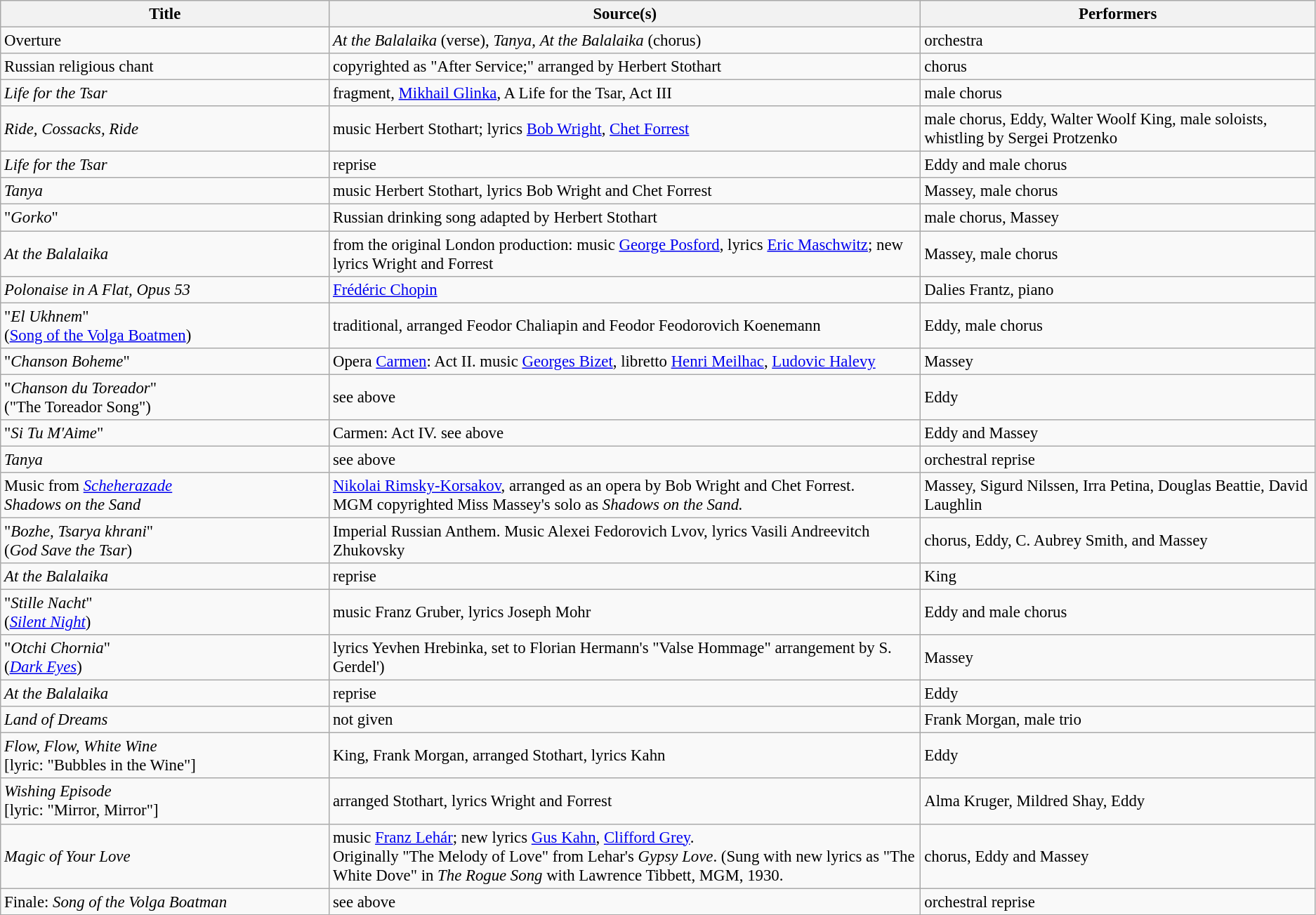<table class="wikitable" style="font-size:95%;">
<tr>
<th width=25%>Title</th>
<th width=45%>Source(s)</th>
<th width=30%>Performers</th>
</tr>
<tr>
<td>Overture</td>
<td><em>At the Balalaika</em> (verse), <em>Tanya</em>, <em>At the Balalaika</em> (chorus)</td>
<td>orchestra</td>
</tr>
<tr>
<td>Russian religious chant</td>
<td>copyrighted as "After Service;" arranged by Herbert Stothart</td>
<td>chorus</td>
</tr>
<tr>
<td><em>Life for the Tsar</em></td>
<td>fragment, <a href='#'>Mikhail Glinka</a>, A Life for the Tsar, Act III</td>
<td>male chorus</td>
</tr>
<tr>
<td><em>Ride, Cossacks, Ride</em></td>
<td>music Herbert Stothart; lyrics <a href='#'>Bob Wright</a>, <a href='#'>Chet Forrest</a></td>
<td>male chorus, Eddy, Walter Woolf King, male soloists, whistling by Sergei Protzenko</td>
</tr>
<tr>
<td><em>Life for the Tsar</em></td>
<td>reprise</td>
<td>Eddy and male chorus</td>
</tr>
<tr>
<td><em>Tanya</em></td>
<td>music Herbert Stothart, lyrics Bob Wright and Chet Forrest</td>
<td>Massey, male chorus</td>
</tr>
<tr>
<td>"<em>Gorko</em>"</td>
<td>Russian drinking song adapted by Herbert Stothart</td>
<td>male chorus, Massey</td>
</tr>
<tr>
<td><em>At the Balalaika</em></td>
<td>from the original London production: music <a href='#'>George Posford</a>, lyrics <a href='#'>Eric Maschwitz</a>; new lyrics Wright and Forrest</td>
<td>Massey, male chorus</td>
</tr>
<tr>
<td><em>Polonaise in A Flat, Opus 53</em></td>
<td><a href='#'>Frédéric Chopin</a></td>
<td>Dalies Frantz, piano</td>
</tr>
<tr>
<td>"<em>El Ukhnem</em>"<br>(<a href='#'>Song of the Volga Boatmen</a>)</td>
<td>traditional, arranged Feodor Chaliapin and Feodor Feodorovich Koenemann</td>
<td>Eddy, male chorus</td>
</tr>
<tr>
<td>"<em>Chanson Boheme</em>"</td>
<td>Opera <a href='#'>Carmen</a>: Act II. music <a href='#'>Georges Bizet</a>, libretto <a href='#'>Henri Meilhac</a>, <a href='#'>Ludovic Halevy</a></td>
<td>Massey</td>
</tr>
<tr>
<td>"<em>Chanson du Toreador</em>"<br>("The Toreador Song")</td>
<td>see above</td>
<td>Eddy</td>
</tr>
<tr>
<td>"<em>Si Tu M'Aime</em>"</td>
<td>Carmen: Act IV. see above</td>
<td>Eddy and Massey</td>
</tr>
<tr>
<td><em>Tanya</em></td>
<td>see above</td>
<td>orchestral reprise</td>
</tr>
<tr>
<td>Music from <em><a href='#'>Scheherazade</a></em><br><em>Shadows on the Sand</em></td>
<td><a href='#'>Nikolai Rimsky-Korsakov</a>, arranged as an opera by Bob Wright and Chet Forrest.<br>MGM copyrighted Miss Massey's solo as <em>Shadows on the Sand.</em></td>
<td>Massey, Sigurd Nilssen, Irra Petina, Douglas Beattie, David Laughlin</td>
</tr>
<tr>
<td>"<em>Bozhe, Tsarya khrani</em>"<br>(<em>God Save the Tsar</em>)</td>
<td>Imperial Russian Anthem. Music Alexei Fedorovich Lvov, lyrics Vasili Andreevitch Zhukovsky</td>
<td>chorus, Eddy, C. Aubrey Smith, and Massey</td>
</tr>
<tr>
<td><em>At the Balalaika</em></td>
<td>reprise</td>
<td>King</td>
</tr>
<tr>
<td>"<em>Stille Nacht</em>"<br>(<em><a href='#'>Silent Night</a></em>)</td>
<td>music Franz Gruber, lyrics Joseph Mohr</td>
<td>Eddy and male chorus</td>
</tr>
<tr>
<td>"<em>Otchi Chornia</em>"<br>(<em><a href='#'>Dark Eyes</a></em>)</td>
<td>lyrics Yevhen Hrebinka, set to Florian Hermann's "Valse Hommage" arrangement by S. Gerdel')</td>
<td>Massey</td>
</tr>
<tr>
<td><em>At the Balalaika</em></td>
<td>reprise</td>
<td>Eddy</td>
</tr>
<tr>
<td><em>Land of Dreams</em></td>
<td>not given</td>
<td>Frank Morgan, male trio</td>
</tr>
<tr>
<td><em>Flow, Flow, White Wine</em><br>[lyric: "Bubbles in the Wine"]</td>
<td>King, Frank Morgan, arranged Stothart, lyrics Kahn</td>
<td>Eddy</td>
</tr>
<tr>
<td><em>Wishing Episode</em><br>[lyric: "Mirror, Mirror"]</td>
<td>arranged Stothart, lyrics Wright and Forrest</td>
<td>Alma Kruger, Mildred Shay, Eddy</td>
</tr>
<tr>
<td><em>Magic of Your Love</em></td>
<td>music <a href='#'>Franz Lehár</a>; new lyrics <a href='#'>Gus Kahn</a>, <a href='#'>Clifford Grey</a>.<br>Originally "The Melody of Love" from Lehar's  <em>Gypsy Love</em>.
(Sung with new lyrics as "The White Dove" in <em>The Rogue Song</em> with Lawrence Tibbett, MGM, 1930.</td>
<td>chorus, Eddy and Massey</td>
</tr>
<tr>
<td>Finale: <em>Song of the Volga Boatman</em></td>
<td>see above</td>
<td>orchestral reprise</td>
</tr>
</table>
